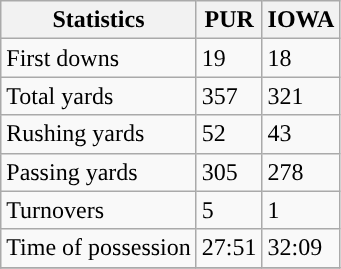<table class="wikitable">
<tr>
<th>Statistics</th>
<th>PUR</th>
<th>IOWA</th>
</tr>
<tr>
<td>First downs</td>
<td>19</td>
<td>18</td>
</tr>
<tr>
<td>Total yards</td>
<td>357</td>
<td>321</td>
</tr>
<tr>
<td>Rushing yards</td>
<td>52</td>
<td>43</td>
</tr>
<tr>
<td>Passing yards</td>
<td>305</td>
<td>278</td>
</tr>
<tr>
<td>Turnovers</td>
<td>5</td>
<td>1</td>
</tr>
<tr>
<td>Time of possession</td>
<td>27:51</td>
<td>32:09</td>
</tr>
<tr>
</tr>
</table>
